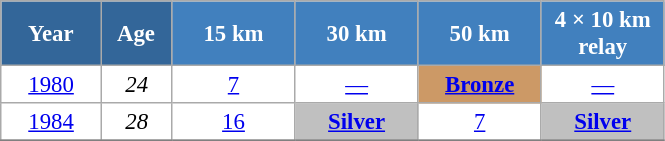<table class="wikitable" style="font-size:95%; text-align:center; border:grey solid 1px; border-collapse:collapse; background:#ffffff;">
<tr>
<th style="background-color:#369; color:white; width:60px;"> Year </th>
<th style="background-color:#369; color:white; width:40px;"> Age </th>
<th style="background-color:#4180be; color:white; width:75px;"> 15 km </th>
<th style="background-color:#4180be; color:white; width:75px;"> 30 km </th>
<th style="background-color:#4180be; color:white; width:75px;"> 50 km </th>
<th style="background-color:#4180be; color:white; width:75px;"> 4 × 10 km <br> relay </th>
</tr>
<tr>
<td><a href='#'>1980</a></td>
<td><em>24</em></td>
<td><a href='#'>7</a></td>
<td><a href='#'>—</a></td>
<td bgcolor="cc9966"><a href='#'><strong>Bronze</strong></a></td>
<td><a href='#'>—</a></td>
</tr>
<tr>
<td><a href='#'>1984</a></td>
<td><em>28</em></td>
<td><a href='#'>16</a></td>
<td style="background:silver;"><a href='#'><strong>Silver</strong></a></td>
<td><a href='#'>7</a></td>
<td style="background:silver;"><a href='#'><strong>Silver</strong></a></td>
</tr>
<tr>
</tr>
</table>
